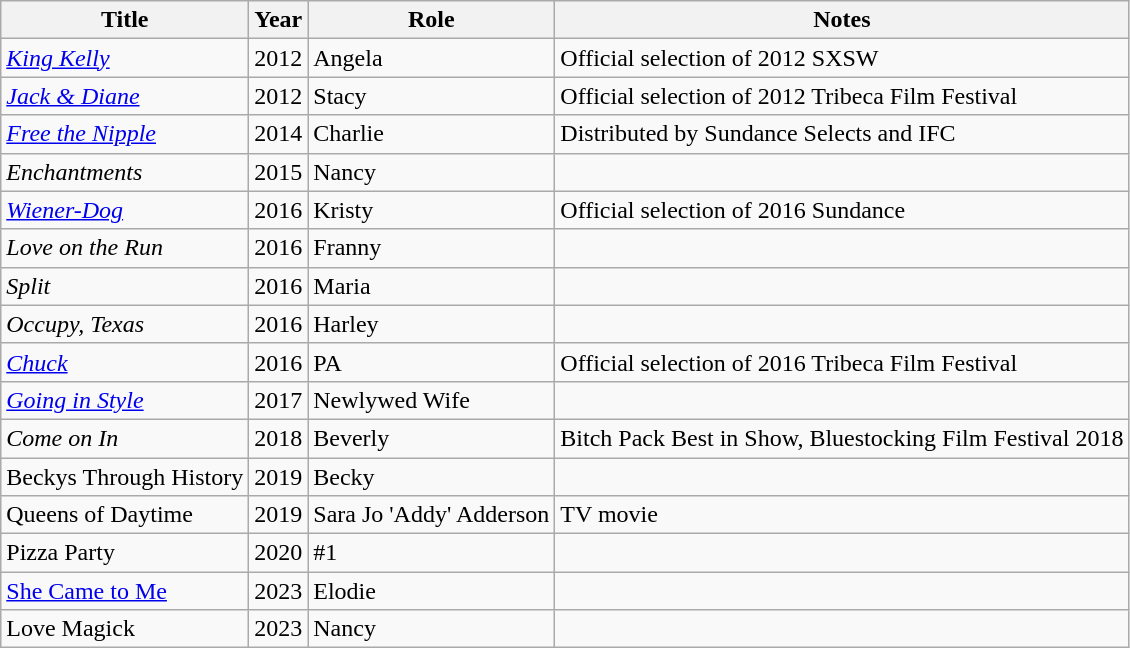<table class="wikitable">
<tr>
<th>Title</th>
<th>Year</th>
<th>Role</th>
<th>Notes</th>
</tr>
<tr>
<td><em><a href='#'>King Kelly</a></em></td>
<td>2012</td>
<td>Angela</td>
<td>Official selection of 2012 SXSW</td>
</tr>
<tr>
<td><em><a href='#'>Jack & Diane</a></em></td>
<td>2012</td>
<td>Stacy</td>
<td>Official selection of 2012 Tribeca Film Festival</td>
</tr>
<tr>
<td><em><a href='#'>Free the Nipple</a></em></td>
<td>2014</td>
<td>Charlie</td>
<td>Distributed by Sundance Selects and IFC</td>
</tr>
<tr>
<td><em>Enchantments</em></td>
<td>2015</td>
<td>Nancy</td>
<td></td>
</tr>
<tr>
<td><em><a href='#'>Wiener-Dog</a></em></td>
<td>2016</td>
<td>Kristy</td>
<td>Official selection of 2016 Sundance</td>
</tr>
<tr>
<td><em>Love on the Run</em></td>
<td>2016</td>
<td>Franny</td>
<td></td>
</tr>
<tr>
<td><em>Split</em></td>
<td>2016</td>
<td>Maria</td>
<td></td>
</tr>
<tr>
<td><em>Occupy, Texas</em></td>
<td>2016</td>
<td>Harley</td>
<td></td>
</tr>
<tr>
<td><em><a href='#'>Chuck</a></em></td>
<td>2016</td>
<td>PA</td>
<td>Official selection of 2016 Tribeca Film Festival</td>
</tr>
<tr>
<td><em><a href='#'>Going in Style</a></em></td>
<td>2017</td>
<td>Newlywed Wife</td>
<td></td>
</tr>
<tr>
<td><em>Come on In</em></td>
<td>2018</td>
<td>Beverly</td>
<td>Bitch Pack Best in Show, Bluestocking Film Festival 2018</td>
</tr>
<tr>
<td>Beckys Through History</td>
<td>2019</td>
<td>Becky</td>
<td></td>
</tr>
<tr>
<td>Queens of Daytime</td>
<td>2019</td>
<td>Sara Jo 'Addy' Adderson</td>
<td>TV movie</td>
</tr>
<tr>
<td>Pizza Party</td>
<td>2020</td>
<td>#1</td>
<td></td>
</tr>
<tr>
<td><a href='#'>She Came to Me</a></td>
<td>2023</td>
<td>Elodie</td>
<td></td>
</tr>
<tr>
<td>Love Magick</td>
<td>2023</td>
<td>Nancy</td>
<td></td>
</tr>
</table>
